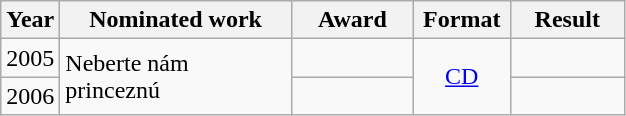<table class="wikitable">
<tr>
<th width="32">Year</th>
<th width="147">Nominated work</th>
<th width="74">Award</th>
<th width="57">Format</th>
<th width="69">Result</th>
</tr>
<tr>
<td>2005</td>
<td rowspan="2">Neberte nám princeznú<em></td>
<td></td>
<td rowspan="2" align="center"><a href='#'>CD</a></td>
<td></td>
</tr>
<tr>
<td>2006</td>
<td></td>
<td></td>
</tr>
</table>
